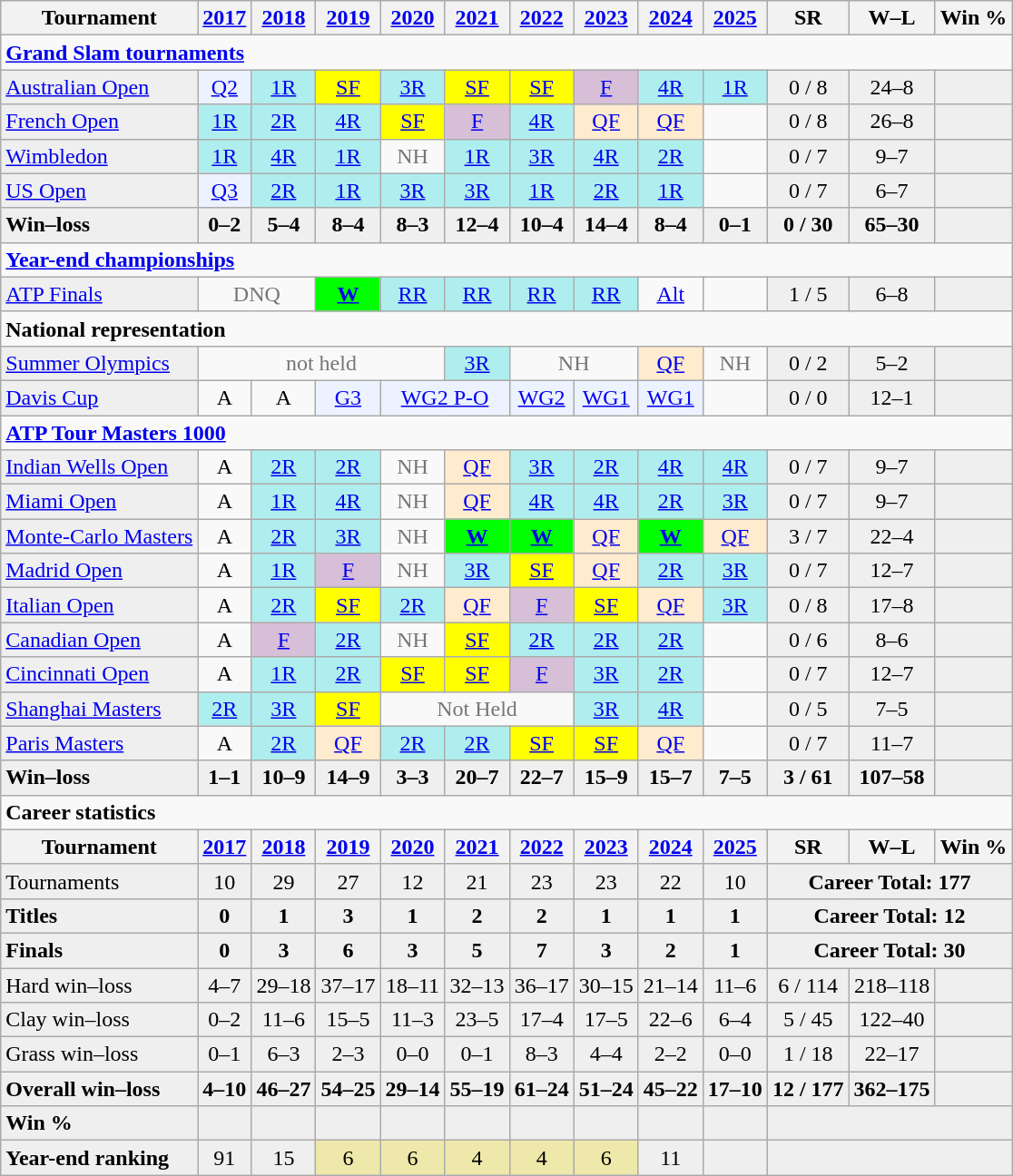<table class="nowrap wikitable" style=text-align:center>
<tr>
<th>Tournament</th>
<th><a href='#'>2017</a></th>
<th><a href='#'>2018</a></th>
<th><a href='#'>2019</a></th>
<th><a href='#'>2020</a></th>
<th><a href='#'>2021</a></th>
<th><a href='#'>2022</a></th>
<th><a href='#'>2023</a></th>
<th><a href='#'>2024</a></th>
<th><a href='#'>2025</a></th>
<th>SR</th>
<th>W–L</th>
<th>Win %</th>
</tr>
<tr>
<td colspan="16" align="left"><a href='#'><strong>Grand Slam tournaments</strong></a></td>
</tr>
<tr>
<td bgcolor=efefef align=left><a href='#'>Australian Open</a></td>
<td style=background:#ecf2ff><a href='#'>Q2</a></td>
<td style=background:#afeeee><a href='#'>1R</a></td>
<td style=background:yellow><a href='#'>SF</a></td>
<td style=background:#afeeee><a href='#'>3R</a></td>
<td style=background:yellow><a href='#'>SF</a></td>
<td style=background:yellow><a href='#'>SF</a></td>
<td style=background:thistle><a href='#'>F</a></td>
<td style=background:#afeeee><a href='#'>4R</a></td>
<td style=background:#afeeee><a href='#'>1R</a></td>
<td bgcolor=efefef>0 / 8</td>
<td bgcolor=efefef>24–8</td>
<td bgcolor=efefef></td>
</tr>
<tr>
<td bgcolor=efefef align=left><a href='#'>French Open</a></td>
<td style=background:#afeeee><a href='#'>1R</a></td>
<td style=background:#afeeee><a href='#'>2R</a></td>
<td style=background:#afeeee><a href='#'>4R</a></td>
<td style=background:yellow><a href='#'>SF</a></td>
<td style=background:thistle><a href='#'>F</a></td>
<td style=background:#afeeee><a href='#'>4R</a></td>
<td style=background:#ffebcd><a href='#'>QF</a></td>
<td style=background:#ffebcd><a href='#'>QF</a></td>
<td></td>
<td bgcolor=efefef>0 / 8</td>
<td bgcolor=efefef>26–8</td>
<td bgcolor=efefef></td>
</tr>
<tr>
<td bgcolor=efefef align=left><a href='#'>Wimbledon</a></td>
<td style=background:#afeeee><a href='#'>1R</a></td>
<td style=background:#afeeee><a href='#'>4R</a></td>
<td style=background:#afeeee><a href='#'>1R</a></td>
<td style=color:#767676>NH</td>
<td style=background:#afeeee><a href='#'>1R</a></td>
<td style=background:#afeeee><a href='#'>3R</a></td>
<td style=background:#afeeee><a href='#'>4R</a></td>
<td style=background:#afeeee><a href='#'>2R</a></td>
<td></td>
<td bgcolor=efefef>0 / 7</td>
<td bgcolor=efefef>9–7</td>
<td bgcolor=efefef></td>
</tr>
<tr>
<td bgcolor=efefef align=left><a href='#'>US Open</a></td>
<td style=background:#ecf2ff><a href='#'>Q3</a></td>
<td style=background:#afeeee><a href='#'>2R</a></td>
<td style=background:#afeeee><a href='#'>1R</a></td>
<td style=background:#afeeee><a href='#'>3R</a></td>
<td style=background:#afeeee><a href='#'>3R</a></td>
<td style=background:#afeeee><a href='#'>1R</a></td>
<td style=background:#afeeee><a href='#'>2R</a></td>
<td style=background:#afeeee><a href='#'>1R</a></td>
<td></td>
<td bgcolor=efefef>0 / 7</td>
<td bgcolor=efefef>6–7</td>
<td bgcolor=efefef></td>
</tr>
<tr style=font-weight:bold;background:#efefef>
<td align=left>Win–loss</td>
<td>0–2</td>
<td>5–4</td>
<td>8–4</td>
<td>8–3</td>
<td>12–4</td>
<td>10–4</td>
<td>14–4</td>
<td>8–4</td>
<td>0–1</td>
<td>0 / 30</td>
<td>65–30</td>
<td></td>
</tr>
<tr>
<td colspan=13 align="left"><strong><a href='#'>Year-end championships</a></strong></td>
</tr>
<tr>
<td bgcolor=efefef align=left><a href='#'>ATP Finals</a></td>
<td colspan=2 style=color:#767676>DNQ</td>
<td style=background:lime><a href='#'><strong>W</strong></a></td>
<td style=background:#afeeee><a href='#'>RR</a></td>
<td style=background:#afeeee><a href='#'>RR</a></td>
<td style=background:#afeeee><a href='#'>RR</a></td>
<td style=background:#afeeee><a href='#'>RR</a></td>
<td><a href='#'>Alt</a></td>
<td></td>
<td bgcolor=efefef>1 / 5</td>
<td bgcolor=efefef>6–8</td>
<td bgcolor=efefef></td>
</tr>
<tr>
<td colspan=13 align="left"><strong>National representation</strong></td>
</tr>
<tr>
<td bgcolor=efefef align=left><a href='#'>Summer Olympics</a></td>
<td colspan=4 style=color:#767676>not held</td>
<td style=background:#afeeee><a href='#'>3R</a></td>
<td colspan=2 style=color:#767676>NH</td>
<td style=background:#ffebcd><a href='#'>QF</a></td>
<td style=color:#767676>NH</td>
<td bgcolor=efefef>0 / 2</td>
<td bgcolor=efefef>5–2</td>
<td bgcolor=efefef></td>
</tr>
<tr>
<td bgcolor=efefef align=left><a href='#'>Davis Cup</a></td>
<td>A</td>
<td>A</td>
<td style=background:#ecf2ff><a href='#'>G3</a></td>
<td colspan=2 style=background:#ecf2ff><a href='#'>WG2 P-O</a></td>
<td style=background:#ecf2ff><a href='#'>WG2</a></td>
<td style=background:#ecf2ff><a href='#'>WG1</a></td>
<td style=background:#ecf2ff><a href='#'>WG1</a></td>
<td></td>
<td bgcolor=efefef>0 / 0</td>
<td bgcolor=efefef>12–1</td>
<td bgcolor=efefef></td>
</tr>
<tr>
<td colspan=13 align="left"><strong><a href='#'>ATP Tour Masters 1000</a></strong></td>
</tr>
<tr>
<td bgcolor=efefef align=left><a href='#'>Indian Wells Open</a></td>
<td>A</td>
<td style=background:#afeeee><a href='#'>2R</a></td>
<td style=background:#afeeee><a href='#'>2R</a></td>
<td style=color:#767676>NH</td>
<td style=background:#ffebcd><a href='#'>QF</a></td>
<td style=background:#afeeee><a href='#'>3R</a></td>
<td style=background:#afeeee><a href='#'>2R</a></td>
<td style=background:#afeeee><a href='#'>4R</a></td>
<td style=background:#afeeee><a href='#'>4R</a></td>
<td bgcolor=efefef>0 / 7</td>
<td bgcolor=efefef>9–7</td>
<td bgcolor=efefef></td>
</tr>
<tr>
<td bgcolor=efefef align=left><a href='#'>Miami Open</a></td>
<td>A</td>
<td style=background:#afeeee><a href='#'>1R</a></td>
<td style=background:#afeeee><a href='#'>4R</a></td>
<td style=color:#767676>NH</td>
<td style=background:#ffebcd><a href='#'>QF</a></td>
<td style=background:#afeeee><a href='#'>4R</a></td>
<td style=background:#afeeee><a href='#'>4R</a></td>
<td style=background:#afeeee><a href='#'>2R</a></td>
<td style=background:#afeeee><a href='#'>3R</a></td>
<td bgcolor=efefef>0 / 7</td>
<td bgcolor=efefef>9–7</td>
<td bgcolor=efefef></td>
</tr>
<tr>
<td bgcolor=efefef align=left><a href='#'>Monte-Carlo Masters</a></td>
<td>A</td>
<td style=background:#afeeee><a href='#'>2R</a></td>
<td style=background:#afeeee><a href='#'>3R</a></td>
<td style=color:#767676>NH</td>
<td style=background:lime><a href='#'><strong>W</strong></a></td>
<td style=background:lime><a href='#'><strong>W</strong></a></td>
<td style=background:#ffebcd><a href='#'>QF</a></td>
<td style=background:lime><a href='#'><strong>W</strong></a></td>
<td style=background:#ffebcd><a href='#'>QF</a></td>
<td bgcolor=efefef>3 / 7</td>
<td bgcolor=efefef>22–4</td>
<td bgcolor=efefef></td>
</tr>
<tr>
<td bgcolor=efefef align=left><a href='#'>Madrid Open</a></td>
<td>A</td>
<td style=background:#afeeee><a href='#'>1R</a></td>
<td style=background:thistle><a href='#'>F</a></td>
<td style=color:#767676>NH</td>
<td style=background:#afeeee><a href='#'>3R</a></td>
<td style=background:yellow><a href='#'>SF</a></td>
<td style=background:#ffebcd><a href='#'>QF</a></td>
<td style=background:#afeeee><a href='#'>2R</a></td>
<td style=background:#afeeee><a href='#'>3R</a></td>
<td bgcolor=efefef>0 / 7</td>
<td bgcolor=efefef>12–7</td>
<td bgcolor=efefef></td>
</tr>
<tr>
<td bgcolor=efefef align=left><a href='#'>Italian Open</a></td>
<td>A</td>
<td style=background:#afeeee><a href='#'>2R</a></td>
<td style=background:yellow><a href='#'>SF</a></td>
<td style=background:#afeeee><a href='#'>2R</a></td>
<td style=background:#ffebcd><a href='#'>QF</a></td>
<td style=background:thistle><a href='#'>F</a></td>
<td style=background:yellow><a href='#'>SF</a></td>
<td style=background:#ffebcd><a href='#'>QF</a></td>
<td style=background:#afeeee><a href='#'>3R</a></td>
<td bgcolor=efefef>0 / 8</td>
<td bgcolor=efefef>17–8</td>
<td bgcolor=efefef></td>
</tr>
<tr>
<td bgcolor=efefef align=left><a href='#'>Canadian Open</a></td>
<td>A</td>
<td style=background:thistle><a href='#'>F</a></td>
<td style=background:#afeeee><a href='#'>2R</a></td>
<td style=color:#767676>NH</td>
<td style=background:yellow><a href='#'>SF</a></td>
<td style=background:#afeeee><a href='#'>2R</a></td>
<td style=background:#afeeee><a href='#'>2R</a></td>
<td style=background:#afeeee><a href='#'>2R</a></td>
<td></td>
<td bgcolor=efefef>0 / 6</td>
<td bgcolor=efefef>8–6</td>
<td bgcolor=efefef></td>
</tr>
<tr>
<td bgcolor=efefef align=left><a href='#'>Cincinnati Open</a></td>
<td>A</td>
<td style=background:#afeeee><a href='#'>1R</a></td>
<td style=background:#afeeee><a href='#'>2R</a></td>
<td style=background:yellow><a href='#'>SF</a></td>
<td style=background:yellow><a href='#'>SF</a></td>
<td style=background:thistle><a href='#'>F</a></td>
<td style=background:#afeeee><a href='#'>3R</a></td>
<td style=background:#afeeee><a href='#'>2R</a></td>
<td></td>
<td bgcolor=efefef>0 / 7</td>
<td bgcolor=efefef>12–7</td>
<td bgcolor=efefef></td>
</tr>
<tr>
<td bgcolor=efefef align=left><a href='#'>Shanghai Masters</a></td>
<td style=background:#afeeee><a href='#'>2R</a></td>
<td style=background:#afeeee><a href='#'>3R</a></td>
<td style=background:yellow><a href='#'>SF</a></td>
<td colspan=3 style=color:#767676>Not Held</td>
<td style=background:#afeeee><a href='#'>3R</a></td>
<td style=background:#afeeee><a href='#'>4R</a></td>
<td></td>
<td bgcolor=efefef>0 / 5</td>
<td bgcolor=efefef>7–5</td>
<td bgcolor=efefef></td>
</tr>
<tr>
<td bgcolor=efefef align=left><a href='#'>Paris Masters</a></td>
<td>A</td>
<td style=background:#afeeee><a href='#'>2R</a></td>
<td style=background:#ffebcd><a href='#'>QF</a></td>
<td style=background:#afeeee><a href='#'>2R</a></td>
<td style=background:#afeeee><a href='#'>2R</a></td>
<td style=background:yellow><a href='#'>SF</a></td>
<td style=background:yellow><a href='#'>SF</a></td>
<td style=background:#ffebcd><a href='#'>QF</a></td>
<td></td>
<td bgcolor=efefef>0 / 7</td>
<td bgcolor=efefef>11–7</td>
<td bgcolor=efefef></td>
</tr>
<tr style=font-weight:bold;background:#efefef>
<td align=left>Win–loss</td>
<td>1–1</td>
<td>10–9</td>
<td>14–9</td>
<td>3–3</td>
<td>20–7</td>
<td>22–7</td>
<td>15–9</td>
<td>15–7</td>
<td>7–5</td>
<td>3 / 61</td>
<td>107–58</td>
<td></td>
</tr>
<tr>
<td colspan=13 align="left"><strong>Career statistics</strong></td>
</tr>
<tr>
<th>Tournament</th>
<th><a href='#'>2017</a></th>
<th><a href='#'>2018</a></th>
<th><a href='#'>2019</a></th>
<th><a href='#'>2020</a></th>
<th><a href='#'>2021</a></th>
<th><a href='#'>2022</a></th>
<th><a href='#'>2023</a></th>
<th><a href='#'>2024</a></th>
<th><a href='#'>2025</a></th>
<th>SR</th>
<th>W–L</th>
<th>Win %</th>
</tr>
<tr bgcolor=efefef>
<td align=left>Tournaments</td>
<td>10</td>
<td>29</td>
<td>27</td>
<td>12</td>
<td>21</td>
<td>23</td>
<td>23</td>
<td>22</td>
<td>10</td>
<td colspan=3><strong>Career Total: 177</strong></td>
</tr>
<tr style=font-weight:bold;background:#efefef>
<td align=left>Titles</td>
<td>0</td>
<td>1</td>
<td>3</td>
<td>1</td>
<td>2</td>
<td>2</td>
<td>1</td>
<td>1</td>
<td>1</td>
<td colspan=3>Career Total: 12</td>
</tr>
<tr style=font-weight:bold;background:#efefef>
<td align=left>Finals</td>
<td>0</td>
<td>3</td>
<td>6</td>
<td>3</td>
<td>5</td>
<td>7</td>
<td>3</td>
<td>2</td>
<td>1</td>
<td colspan=3>Career Total: 30</td>
</tr>
<tr bgcolor=efefef>
<td align=left>Hard win–loss</td>
<td>4–7</td>
<td>29–18</td>
<td>37–17</td>
<td>18–11</td>
<td>32–13</td>
<td>36–17</td>
<td>30–15</td>
<td>21–14</td>
<td>11–6</td>
<td>6 / 114</td>
<td>218–118</td>
<td></td>
</tr>
<tr bgcolor=efefef>
<td align=left>Clay win–loss</td>
<td>0–2</td>
<td>11–6</td>
<td>15–5</td>
<td>11–3</td>
<td>23–5</td>
<td>17–4</td>
<td>17–5</td>
<td>22–6</td>
<td>6–4</td>
<td>5 / 45</td>
<td>122–40</td>
<td></td>
</tr>
<tr bgcolor=efefef>
<td align=left>Grass win–loss</td>
<td>0–1</td>
<td>6–3</td>
<td>2–3</td>
<td>0–0</td>
<td>0–1</td>
<td>8–3</td>
<td>4–4</td>
<td>2–2</td>
<td>0–0</td>
<td>1 / 18</td>
<td>22–17</td>
<td></td>
</tr>
<tr style=font-weight:bold;background:#efefef>
<td align=left>Overall win–loss</td>
<td>4–10</td>
<td>46–27</td>
<td>54–25</td>
<td>29–14</td>
<td>55–19</td>
<td>61–24</td>
<td>51–24</td>
<td>45–22</td>
<td>17–10</td>
<td>12 / 177</td>
<td>362–175</td>
<td></td>
</tr>
<tr style=font-weight:bold;background:#efefef>
<td align=left>Win %</td>
<td></td>
<td></td>
<td></td>
<td></td>
<td></td>
<td></td>
<td></td>
<td></td>
<td></td>
<td colspan=3></td>
</tr>
<tr bgcolor=efefef>
<td align=left><strong>Year-end ranking</strong></td>
<td>91</td>
<td>15</td>
<td bgcolor=eee8aa>6</td>
<td bgcolor=eee8aa>6</td>
<td bgcolor=eee8aa>4</td>
<td bgcolor=eee8aa>4</td>
<td bgcolor=eee8aa>6</td>
<td>11</td>
<td></td>
<td colspan=3></td>
</tr>
</table>
